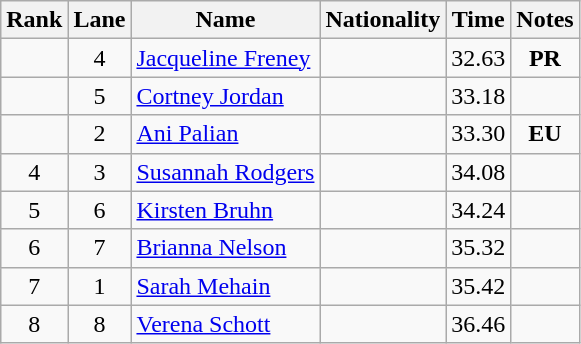<table class="wikitable">
<tr>
<th>Rank</th>
<th>Lane</th>
<th>Name</th>
<th>Nationality</th>
<th>Time</th>
<th>Notes</th>
</tr>
<tr>
<td align=center></td>
<td align=center>4</td>
<td><a href='#'>Jacqueline Freney</a></td>
<td></td>
<td align=center>32.63</td>
<td align=center><strong>PR</strong></td>
</tr>
<tr>
<td align=center></td>
<td align=center>5</td>
<td><a href='#'>Cortney Jordan</a></td>
<td></td>
<td align=center>33.18</td>
<td align=center></td>
</tr>
<tr>
<td align=center></td>
<td align=center>2</td>
<td><a href='#'>Ani Palian</a></td>
<td></td>
<td align=center>33.30</td>
<td align=center><strong>EU</strong></td>
</tr>
<tr>
<td align=center>4</td>
<td align=center>3</td>
<td><a href='#'>Susannah Rodgers</a></td>
<td></td>
<td align=center>34.08</td>
<td align=center></td>
</tr>
<tr>
<td align=center>5</td>
<td align=center>6</td>
<td><a href='#'>Kirsten Bruhn</a></td>
<td></td>
<td align=center>34.24</td>
<td align=center></td>
</tr>
<tr>
<td align=center>6</td>
<td align=center>7</td>
<td><a href='#'>Brianna Nelson</a></td>
<td></td>
<td align=center>35.32</td>
<td align=center></td>
</tr>
<tr>
<td align=center>7</td>
<td align=center>1</td>
<td><a href='#'>Sarah Mehain</a></td>
<td></td>
<td align=center>35.42</td>
<td align=center></td>
</tr>
<tr>
<td align=center>8</td>
<td align=center>8</td>
<td><a href='#'>Verena Schott</a></td>
<td></td>
<td align=center>36.46</td>
<td align=center></td>
</tr>
</table>
